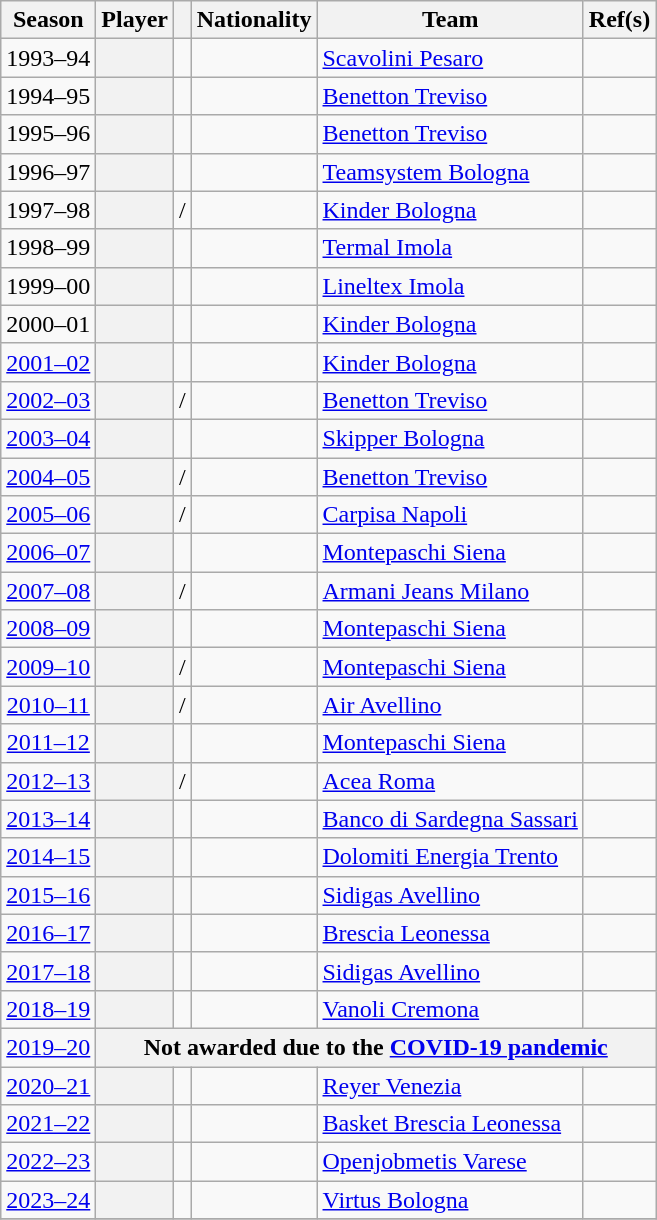<table class="wikitable plainrowheaders sortable" summary="Season (sortable), Player (sortable), Position (sortable), Team (sortable), and References">
<tr>
<th scope="col">Season</th>
<th scope="col">Player</th>
<th scope="col"></th>
<th scope="col">Nationality</th>
<th scope="col">Team</th>
<th scope="col" class="unsortable">Ref(s)</th>
</tr>
<tr>
<td style="text-align:center;">1993–94</td>
<th scope="row"></th>
<td style="text-align:center;"></td>
<td></td>
<td><a href='#'>Scavolini Pesaro</a></td>
<td align=center></td>
</tr>
<tr>
<td style="text-align:center;">1994–95</td>
<th scope="row"></th>
<td style="text-align:center;"></td>
<td></td>
<td><a href='#'>Benetton Treviso</a></td>
<td align=center></td>
</tr>
<tr>
<td style="text-align:center;">1995–96</td>
<th scope="row"></th>
<td style="text-align:center;"></td>
<td></td>
<td><a href='#'>Benetton Treviso</a></td>
<td align=center></td>
</tr>
<tr>
<td style="text-align:center;">1996–97</td>
<th scope="row"> </th>
<td style="text-align:center;"></td>
<td></td>
<td><a href='#'>Teamsystem Bologna</a></td>
<td align=center></td>
</tr>
<tr>
<td style="text-align:center;">1997–98</td>
<th scope="row"></th>
<td style="text-align:center;">/</td>
<td></td>
<td><a href='#'>Kinder Bologna</a></td>
<td align=center></td>
</tr>
<tr>
<td style="text-align:center;">1998–99</td>
<th scope="row"></th>
<td style="text-align:center;"></td>
<td></td>
<td><a href='#'>Termal Imola</a></td>
<td align=center></td>
</tr>
<tr>
<td style="text-align:center;">1999–00</td>
<th scope="row"> </th>
<td style="text-align:center;"></td>
<td></td>
<td><a href='#'>Lineltex Imola</a></td>
<td align=center></td>
</tr>
<tr>
<td style="text-align:center;">2000–01</td>
<th scope="row"></th>
<td style="text-align:center;"></td>
<td></td>
<td><a href='#'>Kinder Bologna</a></td>
<td align=center></td>
</tr>
<tr>
<td style="text-align:center;"><a href='#'>2001–02</a></td>
<th scope="row"> </th>
<td style="text-align:center;"></td>
<td></td>
<td><a href='#'>Kinder Bologna</a></td>
<td align=center></td>
</tr>
<tr>
<td style="text-align:center;"><a href='#'>2002–03</a></td>
<th scope="row"></th>
<td style="text-align:center;">/</td>
<td></td>
<td><a href='#'>Benetton Treviso</a></td>
<td align=center></td>
</tr>
<tr>
<td style="text-align:center;"><a href='#'>2003–04</a></td>
<th scope="row"></th>
<td style="text-align:center;"></td>
<td></td>
<td><a href='#'>Skipper Bologna</a></td>
<td align=center></td>
</tr>
<tr>
<td style="text-align:center;"><a href='#'>2004–05</a></td>
<th scope="row"> </th>
<td style="text-align:center;">/</td>
<td></td>
<td><a href='#'>Benetton Treviso</a></td>
<td align=center></td>
</tr>
<tr>
<td style="text-align:center;"><a href='#'>2005–06</a></td>
<th scope="row"></th>
<td style="text-align:center;">/</td>
<td></td>
<td><a href='#'>Carpisa Napoli</a></td>
<td align=center></td>
</tr>
<tr>
<td style="text-align:center;"><a href='#'>2006–07</a></td>
<th scope="row"></th>
<td style="text-align:center;"></td>
<td></td>
<td><a href='#'>Montepaschi Siena</a></td>
<td align=center></td>
</tr>
<tr>
<td style="text-align:center;"><a href='#'>2007–08</a></td>
<th scope="row"></th>
<td style="text-align:center;">/</td>
<td></td>
<td><a href='#'>Armani Jeans Milano</a></td>
<td align=center></td>
</tr>
<tr>
<td style="text-align:center;"><a href='#'>2008–09</a></td>
<th scope="row"> </th>
<td style="text-align:center;"></td>
<td></td>
<td><a href='#'>Montepaschi Siena</a></td>
<td align=center></td>
</tr>
<tr>
<td style="text-align:center;"><a href='#'>2009–10</a></td>
<th scope="row"></th>
<td style="text-align:center;">/</td>
<td></td>
<td><a href='#'>Montepaschi Siena</a></td>
<td align=center></td>
</tr>
<tr>
<td style="text-align:center;"><a href='#'>2010–11</a></td>
<th scope="row"></th>
<td style="text-align:center;">/</td>
<td></td>
<td><a href='#'>Air Avellino</a></td>
<td align=center></td>
</tr>
<tr>
<td style="text-align:center;"><a href='#'>2011–12</a></td>
<th scope="row"></th>
<td style="text-align:center;"></td>
<td></td>
<td><a href='#'>Montepaschi Siena</a></td>
<td align=center></td>
</tr>
<tr>
<td style="text-align:center;"><a href='#'>2012–13</a></td>
<th scope="row"></th>
<td style="text-align:center;">/</td>
<td></td>
<td><a href='#'>Acea Roma</a></td>
<td align=center></td>
</tr>
<tr>
<td style="text-align:center;"><a href='#'>2013–14</a></td>
<th scope="row"></th>
<td style="text-align:center;"></td>
<td></td>
<td><a href='#'>Banco di Sardegna Sassari</a></td>
<td align=center></td>
</tr>
<tr>
<td style="text-align:center;"><a href='#'>2014–15</a></td>
<th scope="row"></th>
<td style="text-align:center;"></td>
<td></td>
<td><a href='#'>Dolomiti Energia Trento</a></td>
<td align=center></td>
</tr>
<tr>
<td style="text-align:center;"><a href='#'>2015–16</a></td>
<th scope="row"></th>
<td style="text-align:center;"></td>
<td></td>
<td><a href='#'>Sidigas Avellino</a></td>
<td align=center></td>
</tr>
<tr>
<td style="text-align:center;"><a href='#'>2016–17</a></td>
<th scope="row"></th>
<td style="text-align:center;"></td>
<td></td>
<td><a href='#'>Brescia Leonessa</a></td>
<td align=center></td>
</tr>
<tr>
<td style="text-align:center;"><a href='#'>2017–18</a></td>
<th scope="row"></th>
<td style="text-align:center;"></td>
<td></td>
<td><a href='#'>Sidigas Avellino</a></td>
<td align=center></td>
</tr>
<tr>
<td style="text-align:center;"><a href='#'>2018–19</a></td>
<th scope="row"></th>
<td style="text-align:center;"></td>
<td></td>
<td><a href='#'>Vanoli Cremona</a></td>
<td align=center></td>
</tr>
<tr>
<td style="text-align:center;"><a href='#'>2019–20</a></td>
<th colspan=5>Not awarded due to the <a href='#'>COVID-19 pandemic</a></th>
</tr>
<tr>
<td style="text-align:center;"><a href='#'>2020–21</a></td>
<th scope="row"></th>
<td style="text-align:center;"></td>
<td></td>
<td><a href='#'>Reyer Venezia</a></td>
<td align=center></td>
</tr>
<tr>
<td style="text-align:center;"><a href='#'>2021–22</a></td>
<th scope="row"></th>
<td style="text-align:center;"></td>
<td></td>
<td><a href='#'>Basket Brescia Leonessa</a></td>
<td align=center></td>
</tr>
<tr>
<td style="text-align:center;"><a href='#'>2022–23</a></td>
<th scope="row"></th>
<td style="text-align:center;"></td>
<td></td>
<td><a href='#'>Openjobmetis Varese</a></td>
<td align=center></td>
</tr>
<tr>
<td style="text-align:center;"><a href='#'>2023–24</a></td>
<th scope="row"></th>
<td style="text-align:center;"></td>
<td></td>
<td><a href='#'>Virtus Bologna</a></td>
<td align=center></td>
</tr>
<tr>
</tr>
</table>
